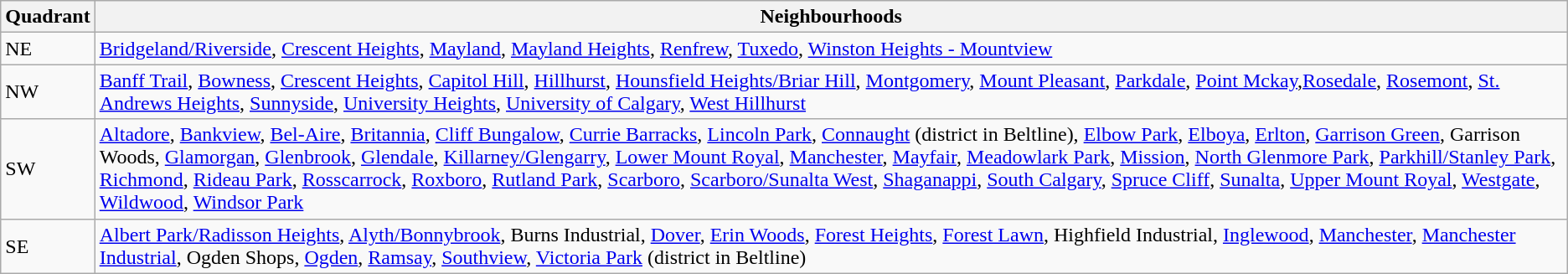<table class="wikitable">
<tr>
<th>Quadrant</th>
<th>Neighbourhoods</th>
</tr>
<tr>
<td>NE</td>
<td><a href='#'>Bridgeland/Riverside</a>, <a href='#'>Crescent Heights</a>, <a href='#'>Mayland</a>, <a href='#'>Mayland Heights</a>, <a href='#'>Renfrew</a>, <a href='#'>Tuxedo</a>, <a href='#'>Winston Heights - Mountview</a></td>
</tr>
<tr>
<td>NW</td>
<td><a href='#'>Banff Trail</a>, <a href='#'>Bowness</a>, <a href='#'>Crescent Heights</a>, <a href='#'>Capitol Hill</a>, <a href='#'>Hillhurst</a>, <a href='#'>Hounsfield Heights/Briar Hill</a>, <a href='#'>Montgomery</a>, <a href='#'>Mount Pleasant</a>, <a href='#'>Parkdale</a>, <a href='#'>Point Mckay</a>,<a href='#'>Rosedale</a>, <a href='#'>Rosemont</a>, <a href='#'>St. Andrews Heights</a>, <a href='#'>Sunnyside</a>, <a href='#'>University Heights</a>, <a href='#'>University of Calgary</a>, <a href='#'>West Hillhurst</a></td>
</tr>
<tr>
<td>SW</td>
<td><a href='#'>Altadore</a>, <a href='#'>Bankview</a>, <a href='#'>Bel-Aire</a>, <a href='#'>Britannia</a>, <a href='#'>Cliff Bungalow</a>, <a href='#'>Currie Barracks</a>, <a href='#'>Lincoln Park</a>, <a href='#'>Connaught</a> (district in Beltline), <a href='#'>Elbow Park</a>, <a href='#'>Elboya</a>, <a href='#'>Erlton</a>, <a href='#'>Garrison Green</a>, Garrison Woods, <a href='#'>Glamorgan</a>, <a href='#'>Glenbrook</a>, <a href='#'>Glendale</a>, <a href='#'>Killarney/Glengarry</a>, <a href='#'>Lower Mount Royal</a>, <a href='#'>Manchester</a>, <a href='#'>Mayfair</a>, <a href='#'>Meadowlark Park</a>, <a href='#'>Mission</a>, <a href='#'>North Glenmore Park</a>, <a href='#'>Parkhill/Stanley Park</a>, <a href='#'>Richmond</a>, <a href='#'>Rideau Park</a>, <a href='#'>Rosscarrock</a>, <a href='#'>Roxboro</a>, <a href='#'>Rutland Park</a>, <a href='#'>Scarboro</a>, <a href='#'>Scarboro/Sunalta West</a>, <a href='#'>Shaganappi</a>, <a href='#'>South Calgary</a>, <a href='#'>Spruce Cliff</a>, <a href='#'>Sunalta</a>, <a href='#'>Upper Mount Royal</a>, <a href='#'>Westgate</a>, <a href='#'>Wildwood</a>, <a href='#'>Windsor Park</a></td>
</tr>
<tr>
<td>SE</td>
<td><a href='#'>Albert Park/Radisson Heights</a>, <a href='#'>Alyth/Bonnybrook</a>, Burns Industrial, <a href='#'>Dover</a>, <a href='#'>Erin Woods</a>, <a href='#'>Forest Heights</a>, <a href='#'>Forest Lawn</a>, Highfield Industrial, <a href='#'>Inglewood</a>, <a href='#'>Manchester</a>, <a href='#'>Manchester Industrial</a>, Ogden Shops, <a href='#'>Ogden</a>, <a href='#'>Ramsay</a>, <a href='#'>Southview</a>, <a href='#'>Victoria Park</a> (district in Beltline)</td>
</tr>
</table>
